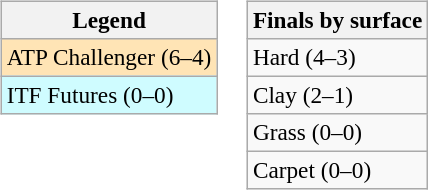<table>
<tr valign=top>
<td><br><table class=wikitable style=font-size:97%>
<tr>
<th>Legend</th>
</tr>
<tr bgcolor=moccasin>
<td>ATP Challenger (6–4)</td>
</tr>
<tr bgcolor=cffcff>
<td>ITF Futures (0–0)</td>
</tr>
</table>
</td>
<td><br><table class=wikitable style=font-size:97%>
<tr>
<th>Finals by surface</th>
</tr>
<tr>
<td>Hard (4–3)</td>
</tr>
<tr>
<td>Clay (2–1)</td>
</tr>
<tr>
<td>Grass (0–0)</td>
</tr>
<tr>
<td>Carpet (0–0)</td>
</tr>
</table>
</td>
</tr>
</table>
